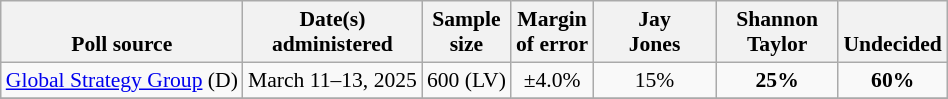<table class="wikitable" style="font-size:90%;text-align:center;">
<tr valign=bottom>
<th>Poll source</th>
<th>Date(s)<br>administered</th>
<th>Sample<br>size</th>
<th>Margin<br>of error</th>
<th style="width:75px;">Jay<br>Jones</th>
<th style="width:75px;">Shannon<br>Taylor</th>
<th>Undecided</th>
</tr>
<tr>
<td style="text-align:left;"><a href='#'>Global Strategy Group</a> (D)</td>
<td>March 11–13, 2025</td>
<td>600 (LV)</td>
<td>±4.0%</td>
<td>15%</td>
<td><strong>25%</strong></td>
<td><strong>60%</strong></td>
</tr>
<tr>
</tr>
</table>
